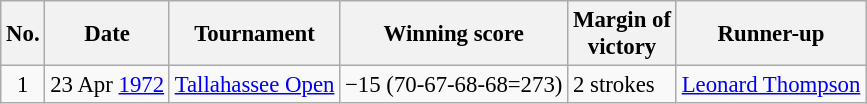<table class="wikitable" style="font-size:95%;">
<tr>
<th>No.</th>
<th>Date</th>
<th>Tournament</th>
<th>Winning score</th>
<th>Margin of<br>victory</th>
<th>Runner-up</th>
</tr>
<tr>
<td align=center>1</td>
<td align=right>23 Apr <a href='#'>1972</a></td>
<td><a href='#'>Tallahassee Open</a></td>
<td>−15 (70-67-68-68=273)</td>
<td>2 strokes</td>
<td> <a href='#'>Leonard Thompson</a></td>
</tr>
</table>
